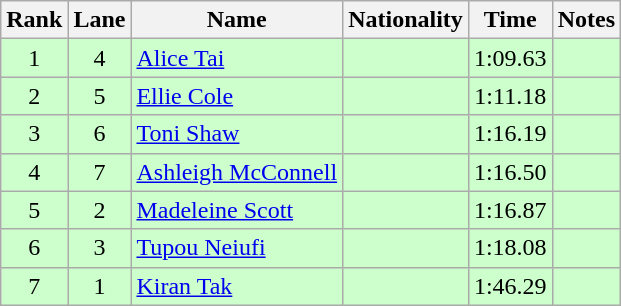<table class="wikitable sortable" style="text-align:center">
<tr>
<th>Rank</th>
<th>Lane</th>
<th>Name</th>
<th>Nationality</th>
<th>Time</th>
<th>Notes</th>
</tr>
<tr bgcolor=ccffcc>
<td>1</td>
<td>4</td>
<td align=left><a href='#'>Alice Tai</a></td>
<td align=left></td>
<td>1:09.63</td>
<td></td>
</tr>
<tr bgcolor=ccffcc>
<td>2</td>
<td>5</td>
<td align=left><a href='#'>Ellie Cole</a></td>
<td align=left></td>
<td>1:11.18</td>
<td></td>
</tr>
<tr bgcolor=ccffcc>
<td>3</td>
<td>6</td>
<td align=left><a href='#'>Toni Shaw</a></td>
<td align=left></td>
<td>1:16.19</td>
<td></td>
</tr>
<tr bgcolor=ccffcc>
<td>4</td>
<td>7</td>
<td align=left><a href='#'>Ashleigh McConnell</a></td>
<td align=left></td>
<td>1:16.50</td>
<td></td>
</tr>
<tr bgcolor=ccffcc>
<td>5</td>
<td>2</td>
<td align=left><a href='#'>Madeleine Scott</a></td>
<td align=left></td>
<td>1:16.87</td>
<td></td>
</tr>
<tr bgcolor=ccffcc>
<td>6</td>
<td>3</td>
<td align=left><a href='#'>Tupou Neiufi</a></td>
<td align=left></td>
<td>1:18.08</td>
<td></td>
</tr>
<tr bgcolor=ccffcc>
<td>7</td>
<td>1</td>
<td align=left><a href='#'>Kiran Tak</a></td>
<td align=left></td>
<td>1:46.29</td>
<td></td>
</tr>
</table>
